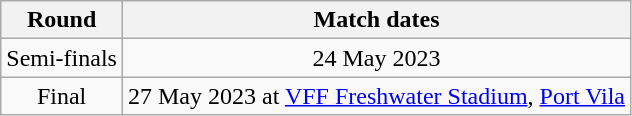<table class="wikitable" style="text-align:center">
<tr>
<th>Round</th>
<th>Match dates</th>
</tr>
<tr>
<td>Semi-finals</td>
<td>24 May 2023</td>
</tr>
<tr>
<td>Final</td>
<td>27 May 2023 at <a href='#'>VFF Freshwater Stadium</a>, <a href='#'>Port Vila</a></td>
</tr>
</table>
